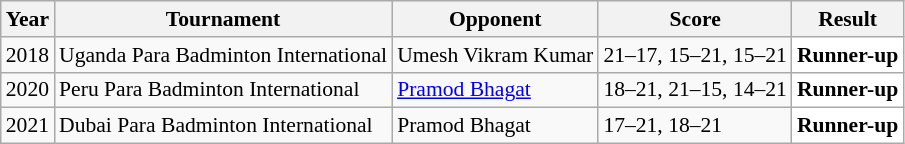<table class="sortable wikitable" style="font-size: 90%;">
<tr>
<th>Year</th>
<th>Tournament</th>
<th>Opponent</th>
<th>Score</th>
<th>Result</th>
</tr>
<tr>
<td align="center">2018</td>
<td align="left">Uganda Para Badminton International</td>
<td align="left"> Umesh Vikram Kumar</td>
<td align="left">21–17, 15–21, 15–21</td>
<td style="text-align:left; background:white"> <strong>Runner-up</strong></td>
</tr>
<tr>
<td align="center">2020</td>
<td align="left">Peru Para Badminton International</td>
<td align="left"> <a href='#'>Pramod Bhagat</a></td>
<td align="left">18–21, 21–15, 14–21</td>
<td style="text-align:left; background:white"> <strong>Runner-up</strong></td>
</tr>
<tr>
<td align="center">2021</td>
<td align="left">Dubai Para Badminton International</td>
<td align="left"> Pramod Bhagat</td>
<td align="left">17–21, 18–21</td>
<td style="text-align:left; background:white"> <strong>Runner-up</strong></td>
</tr>
</table>
